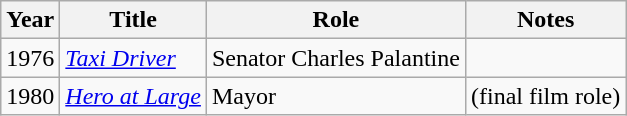<table class="wikitable">
<tr>
<th>Year</th>
<th>Title</th>
<th>Role</th>
<th>Notes</th>
</tr>
<tr>
<td>1976</td>
<td><em><a href='#'>Taxi Driver</a></em></td>
<td>Senator Charles Palantine</td>
<td></td>
</tr>
<tr>
<td>1980</td>
<td><em><a href='#'>Hero at Large</a></em></td>
<td>Mayor</td>
<td>(final film role)</td>
</tr>
</table>
